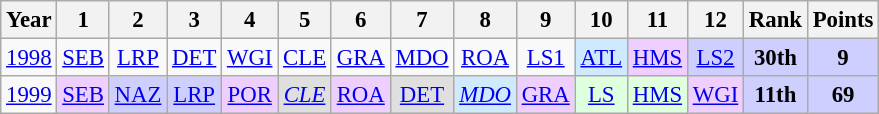<table class="wikitable" style="text-align:center; font-size:95%">
<tr>
<th>Year</th>
<th>1</th>
<th>2</th>
<th>3</th>
<th>4</th>
<th>5</th>
<th>6</th>
<th>7</th>
<th>8</th>
<th>9</th>
<th>10</th>
<th>11</th>
<th>12</th>
<th>Rank</th>
<th>Points</th>
</tr>
<tr>
<td><a href='#'>1998</a></td>
<td><a href='#'>SEB</a></td>
<td><a href='#'>LRP</a></td>
<td><a href='#'>DET</a></td>
<td><a href='#'>WGI</a></td>
<td><a href='#'>CLE</a></td>
<td><a href='#'>GRA</a></td>
<td><a href='#'>MDO</a></td>
<td><a href='#'>ROA</a></td>
<td><a href='#'>LS1</a></td>
<td style="background:#CFEAFF;"><a href='#'>ATL</a><br></td>
<td style="background:#EFCFFF;"><a href='#'>HMS</a><br></td>
<td style="background:#CFCFFF;"><a href='#'>LS2</a><br></td>
<td style="background:#CFCFFF;"><strong>30th</strong></td>
<td style="background:#CFCFFF;"><strong>9</strong></td>
</tr>
<tr>
<td><a href='#'>1999</a></td>
<td style="background:#EFCFFF;"><a href='#'>SEB</a><br></td>
<td style="background:#CFCFFF;"><a href='#'>NAZ</a><br></td>
<td style="background:#CFCFFF;"><a href='#'>LRP</a><br></td>
<td style="background:#EFCFFF;"><a href='#'>POR</a><br></td>
<td style="background:#DFDFDF;"><em><a href='#'>CLE</a></em><br></td>
<td style="background:#EFCFFF;"><a href='#'>ROA</a><br></td>
<td style="background:#DFDFDF;"><a href='#'>DET</a><br></td>
<td style="background:#CFEAFF;"><em><a href='#'>MDO</a></em><br></td>
<td style="background:#EFCFFF;"><a href='#'>GRA</a><br></td>
<td style="background:#DFFFDF;"><a href='#'>LS</a><br></td>
<td style="background:#DFFFDF;"><a href='#'>HMS</a><br></td>
<td style="background:#EFCFFF;"><a href='#'>WGI</a></td>
<td style="background:#CFCFFF;"><strong>11th</strong></td>
<td style="background:#CFCFFF;"><strong>69</strong></td>
</tr>
</table>
